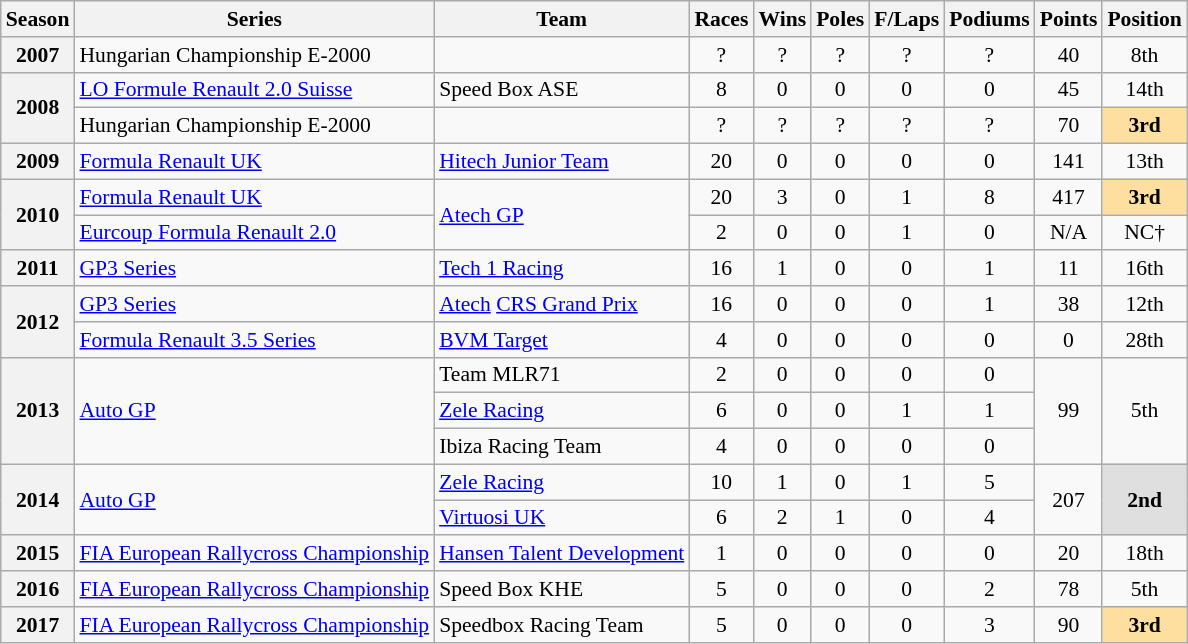<table class="wikitable" style="font-size:90%; text-align:center">
<tr>
<th>Season</th>
<th>Series</th>
<th>Team</th>
<th>Races</th>
<th>Wins</th>
<th>Poles</th>
<th>F/Laps</th>
<th>Podiums</th>
<th>Points</th>
<th>Position</th>
</tr>
<tr>
<th>2007</th>
<td align=left>Hungarian Championship E-2000</td>
<td align=left></td>
<td>?</td>
<td>?</td>
<td>?</td>
<td>?</td>
<td>?</td>
<td>40</td>
<td>8th</td>
</tr>
<tr>
<th rowspan=2>2008</th>
<td align=left><a href='#'>LO Formule Renault 2.0 Suisse</a></td>
<td align=left>Speed Box ASE</td>
<td>8</td>
<td>0</td>
<td>0</td>
<td>0</td>
<td>0</td>
<td>45</td>
<td>14th</td>
</tr>
<tr>
<td align=left>Hungarian Championship E-2000</td>
<td align=left></td>
<td>?</td>
<td>?</td>
<td>?</td>
<td>?</td>
<td>?</td>
<td>70</td>
<td style="background:#ffdf9f;"><strong>3rd</strong></td>
</tr>
<tr>
<th>2009</th>
<td align=left><a href='#'>Formula Renault UK</a></td>
<td align=left><a href='#'>Hitech Junior Team</a></td>
<td>20</td>
<td>0</td>
<td>0</td>
<td>0</td>
<td>0</td>
<td>141</td>
<td>13th</td>
</tr>
<tr>
<th rowspan=2>2010</th>
<td align=left><a href='#'>Formula Renault UK</a></td>
<td align=left rowspan=2><a href='#'>Atech GP</a></td>
<td>20</td>
<td>3</td>
<td>0</td>
<td>1</td>
<td>8</td>
<td>417</td>
<td style="background:#ffdf9f;"><strong>3rd</strong></td>
</tr>
<tr>
<td align=left><a href='#'>Eurcoup Formula Renault 2.0</a></td>
<td>2</td>
<td>0</td>
<td>0</td>
<td>1</td>
<td>0</td>
<td>N/A</td>
<td>NC†</td>
</tr>
<tr>
<th>2011</th>
<td align=left><a href='#'>GP3 Series</a></td>
<td align=left><a href='#'>Tech 1 Racing</a></td>
<td>16</td>
<td>1</td>
<td>0</td>
<td>0</td>
<td>1</td>
<td>11</td>
<td>16th</td>
</tr>
<tr>
<th rowspan=2>2012</th>
<td align=left><a href='#'>GP3 Series</a></td>
<td align=left><a href='#'>Atech</a> <a href='#'>CRS Grand Prix</a></td>
<td>16</td>
<td>0</td>
<td>0</td>
<td>0</td>
<td>1</td>
<td>38</td>
<td>12th</td>
</tr>
<tr>
<td align=left><a href='#'>Formula Renault 3.5 Series</a></td>
<td align=left><a href='#'>BVM Target</a></td>
<td>4</td>
<td>0</td>
<td>0</td>
<td>0</td>
<td>0</td>
<td>0</td>
<td>28th</td>
</tr>
<tr>
<th rowspan=3>2013</th>
<td rowspan=3 align=left><a href='#'>Auto GP</a></td>
<td align=left>Team MLR71</td>
<td>2</td>
<td>0</td>
<td>0</td>
<td>0</td>
<td>0</td>
<td rowspan=3>99</td>
<td rowspan=3>5th</td>
</tr>
<tr>
<td align=left><a href='#'>Zele Racing</a></td>
<td>6</td>
<td>0</td>
<td>0</td>
<td>1</td>
<td>1</td>
</tr>
<tr>
<td align=left>Ibiza Racing Team</td>
<td>4</td>
<td>0</td>
<td>0</td>
<td>0</td>
<td>0</td>
</tr>
<tr>
<th rowspan=2>2014</th>
<td rowspan=2 align=left><a href='#'>Auto GP</a></td>
<td align=left><a href='#'>Zele Racing</a></td>
<td>10</td>
<td>1</td>
<td>0</td>
<td>1</td>
<td>5</td>
<td rowspan=2>207</td>
<td rowspan=2 style="background:#DFDFDF;"><strong>2nd</strong></td>
</tr>
<tr>
<td align=left><a href='#'>Virtuosi UK</a></td>
<td>6</td>
<td>2</td>
<td>1</td>
<td>0</td>
<td>4</td>
</tr>
<tr>
<th>2015</th>
<td align=left nowrap><a href='#'>FIA European Rallycross Championship</a></td>
<td align=left nowrap><a href='#'>Hansen Talent Development</a></td>
<td>1</td>
<td>0</td>
<td>0</td>
<td>0</td>
<td>0</td>
<td>20</td>
<td>18th</td>
</tr>
<tr>
<th>2016</th>
<td align=left><a href='#'>FIA European Rallycross Championship</a></td>
<td align=left>Speed Box KHE</td>
<td>5</td>
<td>0</td>
<td>0</td>
<td>0</td>
<td>2</td>
<td>78</td>
<td>5th</td>
</tr>
<tr>
<th>2017</th>
<td align=left><a href='#'>FIA European Rallycross Championship</a></td>
<td align=left>Speedbox Racing Team</td>
<td>5</td>
<td>0</td>
<td>0</td>
<td>0</td>
<td>3</td>
<td>90</td>
<td style="background:#FFDF9F;"><strong>3rd</strong></td>
</tr>
</table>
